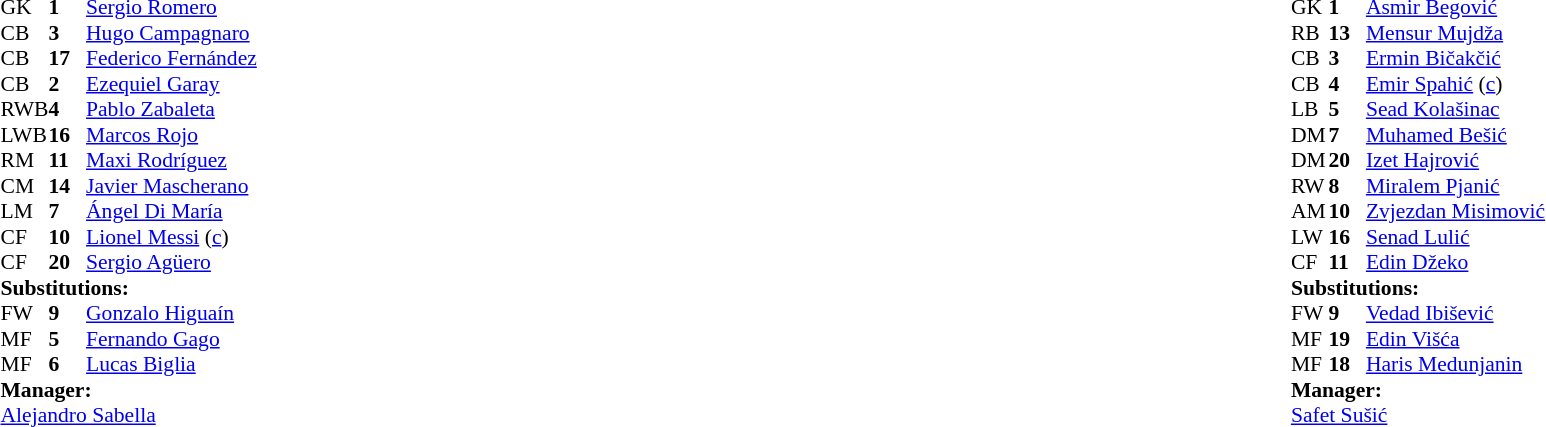<table width="100%">
<tr>
<td valign="top" width="40%"><br><table style="font-size: 90%" cellspacing="0" cellpadding="0">
<tr>
<th width=25></th>
<th width=25></th>
</tr>
<tr>
<td>GK</td>
<td><strong>1</strong></td>
<td><a href='#'>Sergio Romero</a></td>
</tr>
<tr>
<td>CB</td>
<td><strong>3</strong></td>
<td><a href='#'>Hugo Campagnaro</a></td>
<td></td>
<td></td>
</tr>
<tr>
<td>CB</td>
<td><strong>17</strong></td>
<td><a href='#'>Federico Fernández</a></td>
</tr>
<tr>
<td>CB</td>
<td><strong>2</strong></td>
<td><a href='#'>Ezequiel Garay</a></td>
</tr>
<tr>
<td>RWB</td>
<td><strong>4</strong></td>
<td><a href='#'>Pablo Zabaleta</a></td>
</tr>
<tr>
<td>LWB</td>
<td><strong>16</strong></td>
<td><a href='#'>Marcos Rojo</a></td>
<td></td>
</tr>
<tr>
<td>RM</td>
<td><strong>11</strong></td>
<td><a href='#'>Maxi Rodríguez</a></td>
<td></td>
<td></td>
</tr>
<tr>
<td>CM</td>
<td><strong>14</strong></td>
<td><a href='#'>Javier Mascherano</a></td>
</tr>
<tr>
<td>LM</td>
<td><strong>7</strong></td>
<td><a href='#'>Ángel Di María</a></td>
</tr>
<tr>
<td>CF</td>
<td><strong>10</strong></td>
<td><a href='#'>Lionel Messi</a> (<a href='#'>c</a>)</td>
</tr>
<tr>
<td>CF</td>
<td><strong>20</strong></td>
<td><a href='#'>Sergio Agüero</a></td>
<td></td>
<td></td>
</tr>
<tr>
<td colspan=3><strong>Substitutions:</strong></td>
</tr>
<tr>
<td>FW</td>
<td><strong>9</strong></td>
<td><a href='#'>Gonzalo Higuaín</a></td>
<td></td>
<td></td>
</tr>
<tr>
<td>MF</td>
<td><strong>5</strong></td>
<td><a href='#'>Fernando Gago</a></td>
<td></td>
<td></td>
</tr>
<tr>
<td>MF</td>
<td><strong>6</strong></td>
<td><a href='#'>Lucas Biglia</a></td>
<td></td>
<td></td>
</tr>
<tr>
<td colspan=3><strong>Manager:</strong></td>
</tr>
<tr>
<td colspan=3><a href='#'>Alejandro Sabella</a></td>
</tr>
</table>
</td>
<td valign="top"></td>
<td valign="top" width="50%"><br><table style="font-size: 90%; margin: auto;" cellspacing="0" cellpadding="0">
<tr>
<th width="25"></th>
<th width="25"></th>
</tr>
<tr>
<td>GK</td>
<td><strong>1</strong></td>
<td><a href='#'>Asmir Begović</a></td>
</tr>
<tr>
<td>RB</td>
<td><strong>13</strong></td>
<td><a href='#'>Mensur Mujdža</a></td>
<td></td>
<td></td>
</tr>
<tr>
<td>CB</td>
<td><strong>3</strong></td>
<td><a href='#'>Ermin Bičakčić</a></td>
</tr>
<tr>
<td>CB</td>
<td><strong>4</strong></td>
<td><a href='#'>Emir Spahić</a> (<a href='#'>c</a>)</td>
<td></td>
</tr>
<tr>
<td>LB</td>
<td><strong>5</strong></td>
<td><a href='#'>Sead Kolašinac</a></td>
</tr>
<tr>
<td>DM</td>
<td><strong>7</strong></td>
<td><a href='#'>Muhamed Bešić</a></td>
</tr>
<tr>
<td>DM</td>
<td><strong>20</strong></td>
<td><a href='#'>Izet Hajrović</a></td>
<td></td>
<td></td>
</tr>
<tr>
<td>RW</td>
<td><strong>8</strong></td>
<td><a href='#'>Miralem Pjanić</a></td>
</tr>
<tr>
<td>AM</td>
<td><strong>10</strong></td>
<td><a href='#'>Zvjezdan Misimović</a></td>
<td></td>
<td></td>
</tr>
<tr>
<td>LW</td>
<td><strong>16</strong></td>
<td><a href='#'>Senad Lulić</a></td>
</tr>
<tr>
<td>CF</td>
<td><strong>11</strong></td>
<td><a href='#'>Edin Džeko</a></td>
</tr>
<tr>
<td colspan=3><strong>Substitutions:</strong></td>
</tr>
<tr>
<td>FW</td>
<td><strong>9</strong></td>
<td><a href='#'>Vedad Ibišević</a></td>
<td></td>
<td></td>
</tr>
<tr>
<td>MF</td>
<td><strong>19</strong></td>
<td><a href='#'>Edin Višća</a></td>
<td></td>
<td></td>
</tr>
<tr>
<td>MF</td>
<td><strong>18</strong></td>
<td><a href='#'>Haris Medunjanin</a></td>
<td></td>
<td></td>
</tr>
<tr>
<td colspan=3><strong>Manager:</strong></td>
</tr>
<tr>
<td colspan=3><a href='#'>Safet Sušić</a></td>
</tr>
</table>
</td>
</tr>
</table>
